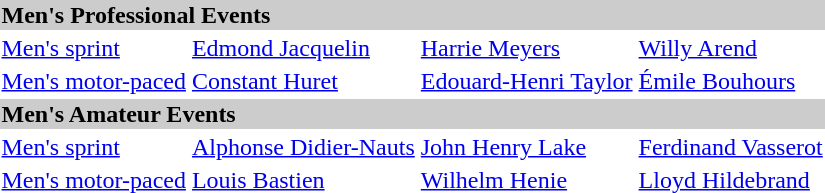<table>
<tr bgcolor="#cccccc">
<td colspan=7><strong>Men's Professional Events</strong></td>
</tr>
<tr>
<td><a href='#'>Men's sprint</a> <br></td>
<td><a href='#'>Edmond Jacquelin</a><br></td>
<td><a href='#'>Harrie Meyers</a><br></td>
<td><a href='#'>Willy Arend</a><br></td>
</tr>
<tr>
<td><a href='#'>Men's motor-paced</a><br></td>
<td><a href='#'>Constant Huret</a><br></td>
<td><a href='#'>Edouard-Henri Taylor</a><br></td>
<td><a href='#'>Émile Bouhours</a><br></td>
</tr>
<tr bgcolor="#cccccc">
<td colspan=7><strong>Men's Amateur Events</strong></td>
</tr>
<tr>
<td><a href='#'>Men's sprint</a> <br></td>
<td><a href='#'>Alphonse Didier-Nauts</a><br></td>
<td><a href='#'>John Henry Lake</a><br></td>
<td><a href='#'>Ferdinand Vasserot</a><br></td>
</tr>
<tr>
<td><a href='#'>Men's motor-paced</a><br></td>
<td><a href='#'>Louis Bastien</a><br></td>
<td><a href='#'>Wilhelm Henie</a><br></td>
<td><a href='#'>Lloyd Hildebrand</a><br></td>
</tr>
</table>
